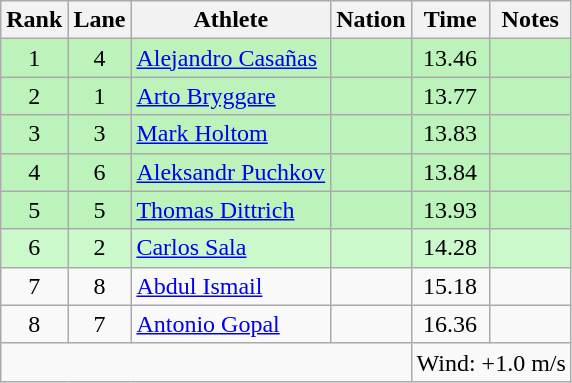<table class="wikitable sortable" style="text-align:center">
<tr>
<th>Rank</th>
<th>Lane</th>
<th>Athlete</th>
<th>Nation</th>
<th>Time</th>
<th>Notes</th>
</tr>
<tr style="background:#bbf3bb;">
<td>1</td>
<td>4</td>
<td align=left><a href='#'>Alejandro Casañas</a></td>
<td align=left></td>
<td>13.46</td>
<td></td>
</tr>
<tr style="background:#bbf3bb;">
<td>2</td>
<td>1</td>
<td align=left><a href='#'>Arto Bryggare</a></td>
<td align=left></td>
<td>13.77</td>
<td></td>
</tr>
<tr style="background:#bbf3bb;">
<td>3</td>
<td>3</td>
<td align=left><a href='#'>Mark Holtom</a></td>
<td align=left></td>
<td>13.83</td>
<td></td>
</tr>
<tr style="background:#bbf3bb;">
<td>4</td>
<td>6</td>
<td align=left><a href='#'>Aleksandr Puchkov</a></td>
<td align=left></td>
<td>13.84</td>
<td></td>
</tr>
<tr style="background:#bbf3bb;">
<td>5</td>
<td>5</td>
<td align=left><a href='#'>Thomas Dittrich</a></td>
<td align=left></td>
<td>13.93</td>
<td></td>
</tr>
<tr style="background:#ccf9cc;">
<td>6</td>
<td>2</td>
<td align=left><a href='#'>Carlos Sala</a></td>
<td align=left></td>
<td>14.28</td>
<td></td>
</tr>
<tr>
<td>7</td>
<td>8</td>
<td align=left><a href='#'>Abdul Ismail</a></td>
<td align=left></td>
<td>15.18</td>
<td></td>
</tr>
<tr>
<td>8</td>
<td>7</td>
<td align=left><a href='#'>Antonio Gopal</a></td>
<td align=left></td>
<td>16.36</td>
<td></td>
</tr>
<tr class="sortbottom">
<td colspan=4></td>
<td colspan="2" style="text-align:left;">Wind: +1.0 m/s</td>
</tr>
</table>
